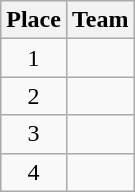<table class="wikitable" style="text-align:center; padding-bottom:0;">
<tr>
<th>Place</th>
<th style="text-align:left;">Team</th>
</tr>
<tr>
<td>1</td>
<td align=left></td>
</tr>
<tr>
<td>2</td>
<td align=left></td>
</tr>
<tr>
<td>3</td>
<td align=left></td>
</tr>
<tr>
<td>4</td>
<td align=left></td>
</tr>
</table>
